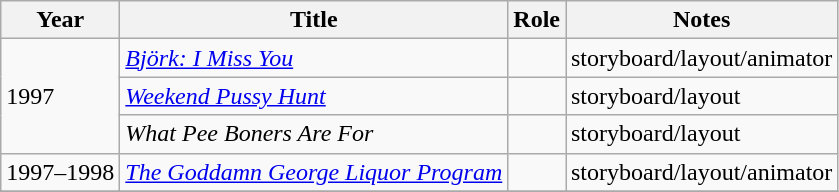<table class="wikitable sortable">
<tr>
<th>Year</th>
<th>Title</th>
<th>Role</th>
<th>Notes</th>
</tr>
<tr>
<td rowspan="3">1997</td>
<td><em><a href='#'>Björk: I Miss You</a></em></td>
<td></td>
<td>storyboard/layout/animator</td>
</tr>
<tr>
<td><em><a href='#'>Weekend Pussy Hunt</a></em></td>
<td></td>
<td>storyboard/layout</td>
</tr>
<tr>
<td><em>What Pee Boners Are For</em></td>
<td></td>
<td>storyboard/layout</td>
</tr>
<tr>
<td>1997–1998</td>
<td><em><a href='#'>The Goddamn George Liquor Program</a></em></td>
<td></td>
<td>storyboard/layout/animator</td>
</tr>
<tr>
</tr>
</table>
